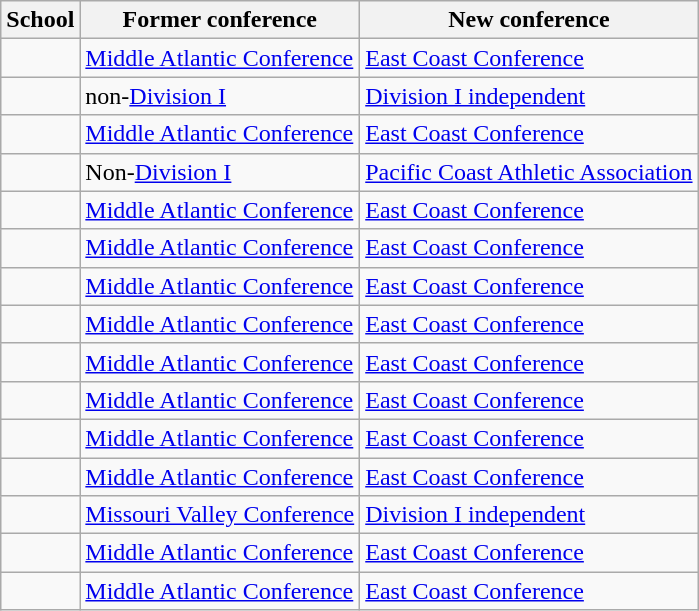<table class="wikitable sortable">
<tr>
<th>School</th>
<th>Former conference</th>
<th>New conference</th>
</tr>
<tr>
<td></td>
<td><a href='#'>Middle Atlantic Conference</a></td>
<td><a href='#'>East Coast Conference</a></td>
</tr>
<tr>
<td></td>
<td>non-<a href='#'>Division I</a></td>
<td><a href='#'>Division I independent</a></td>
</tr>
<tr>
<td></td>
<td><a href='#'>Middle Atlantic Conference</a></td>
<td><a href='#'>East Coast Conference</a></td>
</tr>
<tr>
<td></td>
<td>Non-<a href='#'>Division I</a></td>
<td><a href='#'>Pacific Coast Athletic Association</a></td>
</tr>
<tr>
<td></td>
<td><a href='#'>Middle Atlantic Conference</a></td>
<td><a href='#'>East Coast Conference</a></td>
</tr>
<tr>
<td></td>
<td><a href='#'>Middle Atlantic Conference</a></td>
<td><a href='#'>East Coast Conference</a></td>
</tr>
<tr>
<td></td>
<td><a href='#'>Middle Atlantic Conference</a></td>
<td><a href='#'>East Coast Conference</a></td>
</tr>
<tr>
<td></td>
<td><a href='#'>Middle Atlantic Conference</a></td>
<td><a href='#'>East Coast Conference</a></td>
</tr>
<tr>
<td></td>
<td><a href='#'>Middle Atlantic Conference</a></td>
<td><a href='#'>East Coast Conference</a></td>
</tr>
<tr>
<td></td>
<td><a href='#'>Middle Atlantic Conference</a></td>
<td><a href='#'>East Coast Conference</a></td>
</tr>
<tr>
<td></td>
<td><a href='#'>Middle Atlantic Conference</a></td>
<td><a href='#'>East Coast Conference</a></td>
</tr>
<tr>
<td></td>
<td><a href='#'>Middle Atlantic Conference</a></td>
<td><a href='#'>East Coast Conference</a></td>
</tr>
<tr>
<td></td>
<td><a href='#'>Missouri Valley Conference</a></td>
<td><a href='#'>Division I independent</a></td>
</tr>
<tr>
<td></td>
<td><a href='#'>Middle Atlantic Conference</a></td>
<td><a href='#'>East Coast Conference</a></td>
</tr>
<tr>
<td></td>
<td><a href='#'>Middle Atlantic Conference</a></td>
<td><a href='#'>East Coast Conference</a></td>
</tr>
</table>
